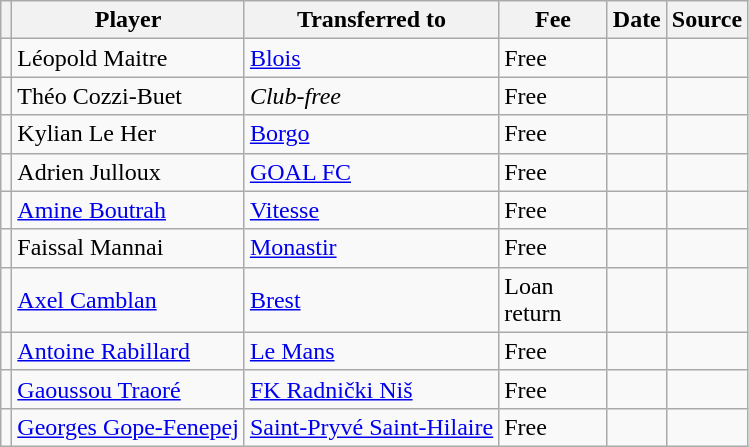<table class="wikitable plainrowheaders sortable">
<tr>
<th></th>
<th scope="col">Player</th>
<th>Transferred to</th>
<th style="width: 65px;">Fee</th>
<th scope="col">Date</th>
<th scope="col">Source</th>
</tr>
<tr>
<td align="center"></td>
<td> Léopold Maitre</td>
<td> <a href='#'>Blois</a></td>
<td>Free</td>
<td></td>
<td></td>
</tr>
<tr>
<td align="center"></td>
<td> Théo Cozzi-Buet</td>
<td><em>Club-free</em></td>
<td>Free</td>
<td></td>
<td></td>
</tr>
<tr>
<td align="center"></td>
<td> Kylian Le Her</td>
<td> <a href='#'>Borgo</a></td>
<td>Free</td>
<td></td>
<td></td>
</tr>
<tr>
<td align="center"></td>
<td> Adrien Julloux</td>
<td> <a href='#'>GOAL FC</a></td>
<td>Free</td>
<td></td>
<td></td>
</tr>
<tr>
<td align="center"></td>
<td> <a href='#'>Amine Boutrah</a></td>
<td> <a href='#'>Vitesse</a></td>
<td>Free</td>
<td></td>
<td></td>
</tr>
<tr>
<td align="center"></td>
<td> Faissal Mannai</td>
<td> <a href='#'>Monastir</a></td>
<td>Free</td>
<td></td>
<td></td>
</tr>
<tr>
<td align="center"></td>
<td> <a href='#'>Axel Camblan</a></td>
<td> <a href='#'>Brest</a></td>
<td>Loan return</td>
<td></td>
<td></td>
</tr>
<tr>
<td align="center"></td>
<td> <a href='#'>Antoine Rabillard</a></td>
<td> <a href='#'>Le Mans</a></td>
<td>Free</td>
<td></td>
<td></td>
</tr>
<tr>
<td align="center"></td>
<td> <a href='#'>Gaoussou Traoré</a></td>
<td> <a href='#'>FK Radnički Niš</a></td>
<td>Free</td>
<td></td>
<td></td>
</tr>
<tr>
<td align="center"></td>
<td> <a href='#'>Georges Gope-Fenepej</a></td>
<td> <a href='#'>Saint-Pryvé Saint-Hilaire</a></td>
<td>Free</td>
<td></td>
<td></td>
</tr>
</table>
